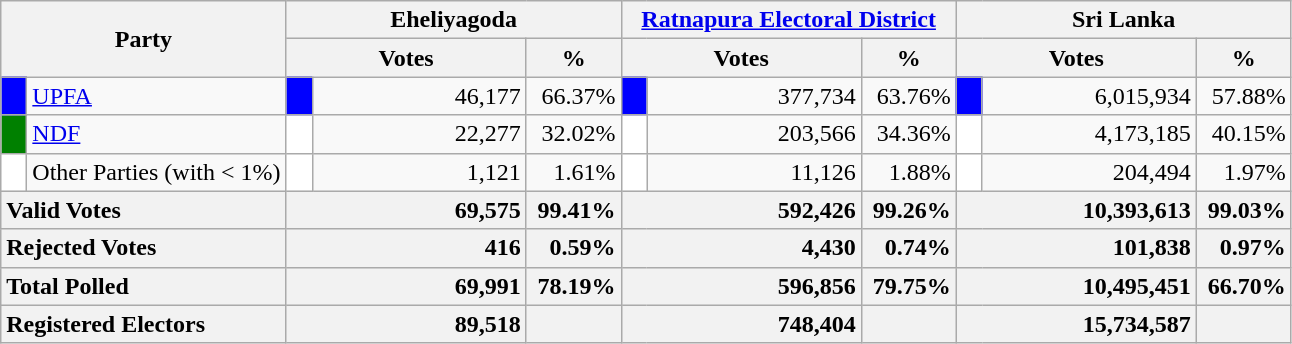<table class="wikitable">
<tr>
<th colspan="2" width="144px"rowspan="2">Party</th>
<th colspan="3" width="216px">Eheliyagoda</th>
<th colspan="3" width="216px"><a href='#'>Ratnapura Electoral District</a></th>
<th colspan="3" width="216px">Sri Lanka</th>
</tr>
<tr>
<th colspan="2" width="144px">Votes</th>
<th>%</th>
<th colspan="2" width="144px">Votes</th>
<th>%</th>
<th colspan="2" width="144px">Votes</th>
<th>%</th>
</tr>
<tr>
<td style="background-color:blue;" width="10px"></td>
<td style="text-align:left;"><a href='#'>UPFA</a></td>
<td style="background-color:blue;" width="10px"></td>
<td style="text-align:right;">46,177</td>
<td style="text-align:right;">66.37%</td>
<td style="background-color:blue;" width="10px"></td>
<td style="text-align:right;">377,734</td>
<td style="text-align:right;">63.76%</td>
<td style="background-color:blue;" width="10px"></td>
<td style="text-align:right;">6,015,934</td>
<td style="text-align:right;">57.88%</td>
</tr>
<tr>
<td style="background-color:green;" width="10px"></td>
<td style="text-align:left;"><a href='#'>NDF</a></td>
<td style="background-color:white;" width="10px"></td>
<td style="text-align:right;">22,277</td>
<td style="text-align:right;">32.02%</td>
<td style="background-color:white;" width="10px"></td>
<td style="text-align:right;">203,566</td>
<td style="text-align:right;">34.36%</td>
<td style="background-color:white;" width="10px"></td>
<td style="text-align:right;">4,173,185</td>
<td style="text-align:right;">40.15%</td>
</tr>
<tr>
<td style="background-color:white;" width="10px"></td>
<td style="text-align:left;">Other Parties (with < 1%)</td>
<td style="background-color:white;" width="10px"></td>
<td style="text-align:right;">1,121</td>
<td style="text-align:right;">1.61%</td>
<td style="background-color:white;" width="10px"></td>
<td style="text-align:right;">11,126</td>
<td style="text-align:right;">1.88%</td>
<td style="background-color:white;" width="10px"></td>
<td style="text-align:right;">204,494</td>
<td style="text-align:right;">1.97%</td>
</tr>
<tr>
<th colspan="2" width="144px"style="text-align:left;">Valid Votes</th>
<th style="text-align:right;"colspan="2" width="144px">69,575</th>
<th style="text-align:right;">99.41%</th>
<th style="text-align:right;"colspan="2" width="144px">592,426</th>
<th style="text-align:right;">99.26%</th>
<th style="text-align:right;"colspan="2" width="144px">10,393,613</th>
<th style="text-align:right;">99.03%</th>
</tr>
<tr>
<th colspan="2" width="144px"style="text-align:left;">Rejected Votes</th>
<th style="text-align:right;"colspan="2" width="144px">416</th>
<th style="text-align:right;">0.59%</th>
<th style="text-align:right;"colspan="2" width="144px">4,430</th>
<th style="text-align:right;">0.74%</th>
<th style="text-align:right;"colspan="2" width="144px">101,838</th>
<th style="text-align:right;">0.97%</th>
</tr>
<tr>
<th colspan="2" width="144px"style="text-align:left;">Total Polled</th>
<th style="text-align:right;"colspan="2" width="144px">69,991</th>
<th style="text-align:right;">78.19%</th>
<th style="text-align:right;"colspan="2" width="144px">596,856</th>
<th style="text-align:right;">79.75%</th>
<th style="text-align:right;"colspan="2" width="144px">10,495,451</th>
<th style="text-align:right;">66.70%</th>
</tr>
<tr>
<th colspan="2" width="144px"style="text-align:left;">Registered Electors</th>
<th style="text-align:right;"colspan="2" width="144px">89,518</th>
<th></th>
<th style="text-align:right;"colspan="2" width="144px">748,404</th>
<th></th>
<th style="text-align:right;"colspan="2" width="144px">15,734,587</th>
<th></th>
</tr>
</table>
